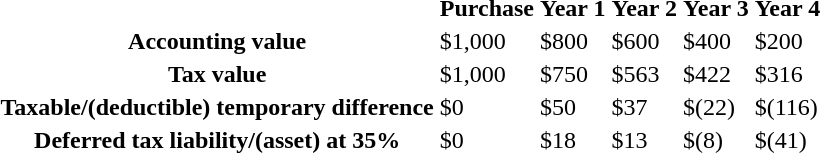<table>
<tr>
<th></th>
<th>Purchase</th>
<th>Year 1</th>
<th>Year 2</th>
<th>Year 3</th>
<th>Year 4</th>
</tr>
<tr>
<th>Accounting value</th>
<td>$1,000</td>
<td>$800</td>
<td>$600</td>
<td>$400</td>
<td>$200</td>
</tr>
<tr>
<th>Tax value</th>
<td>$1,000</td>
<td>$750</td>
<td>$563</td>
<td>$422</td>
<td>$316</td>
</tr>
<tr>
<th>Taxable/(deductible) temporary difference</th>
<td>$0</td>
<td>$50</td>
<td>$37</td>
<td>$(22)</td>
<td>$(116)</td>
</tr>
<tr>
<th>Deferred tax liability/(asset) at 35%</th>
<td>$0</td>
<td>$18</td>
<td>$13</td>
<td>$(8)</td>
<td>$(41)</td>
</tr>
</table>
